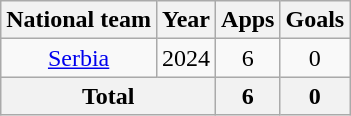<table class="wikitable" style="text-align:center">
<tr>
<th>National team</th>
<th>Year</th>
<th>Apps</th>
<th>Goals</th>
</tr>
<tr>
<td rowspan="1"><a href='#'>Serbia</a></td>
<td>2024</td>
<td>6</td>
<td>0</td>
</tr>
<tr>
<th colspan="2">Total</th>
<th>6</th>
<th>0</th>
</tr>
</table>
